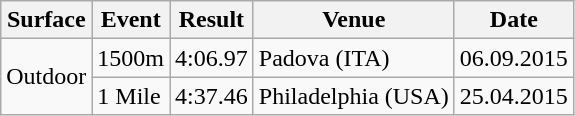<table class="wikitable sortable">
<tr>
<th>Surface</th>
<th>Event</th>
<th>Result</th>
<th>Venue</th>
<th>Date</th>
</tr>
<tr>
<td rowspan=2>Outdoor</td>
<td>1500m</td>
<td>4:06.97</td>
<td>Padova (ITA)</td>
<td>06.09.2015</td>
</tr>
<tr>
<td>1 Mile</td>
<td>4:37.46</td>
<td>Philadelphia (USA)</td>
<td>25.04.2015</td>
</tr>
</table>
